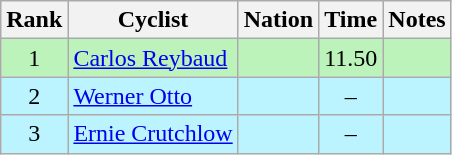<table class="wikitable sortable" style="text-align:center">
<tr>
<th>Rank</th>
<th>Cyclist</th>
<th>Nation</th>
<th>Time</th>
<th>Notes</th>
</tr>
<tr bgcolor=bbf3bb>
<td>1</td>
<td align=left data-sort-value="Reybaud, Carlos"><a href='#'>Carlos Reybaud</a></td>
<td align=left></td>
<td>11.50</td>
<td></td>
</tr>
<tr bgcolor=bbf3ff>
<td>2</td>
<td align=left data-sort-value="Otto, Werner"><a href='#'>Werner Otto</a></td>
<td align=left></td>
<td>–</td>
<td></td>
</tr>
<tr bgcolor=bbf3ff>
<td>3</td>
<td align=left data-sort-value="Crutchlow, Ernie"><a href='#'>Ernie Crutchlow</a></td>
<td align=left></td>
<td>–</td>
<td></td>
</tr>
</table>
